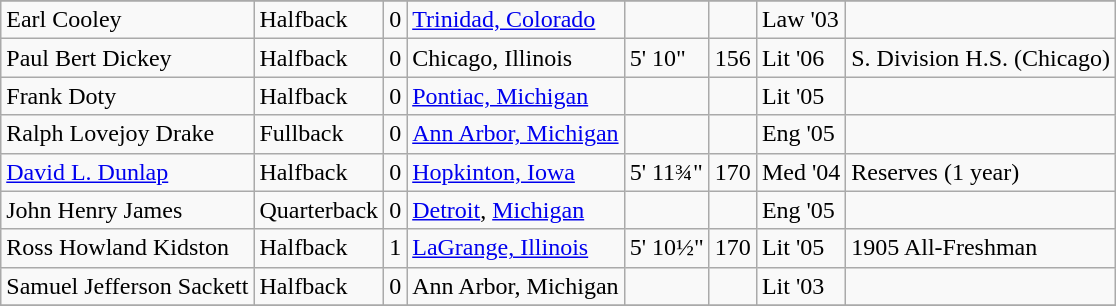<table class="wikitable">
<tr>
</tr>
<tr>
<td>Earl Cooley</td>
<td>Halfback</td>
<td>0</td>
<td><a href='#'>Trinidad, Colorado</a></td>
<td></td>
<td></td>
<td>Law '03</td>
<td></td>
</tr>
<tr>
<td>Paul Bert Dickey</td>
<td>Halfback</td>
<td>0</td>
<td>Chicago, Illinois</td>
<td>5' 10"</td>
<td>156</td>
<td>Lit '06</td>
<td>S. Division H.S. (Chicago)</td>
</tr>
<tr>
<td>Frank Doty</td>
<td>Halfback</td>
<td>0</td>
<td><a href='#'>Pontiac, Michigan</a></td>
<td></td>
<td></td>
<td>Lit '05</td>
<td></td>
</tr>
<tr>
<td>Ralph Lovejoy Drake</td>
<td>Fullback</td>
<td>0</td>
<td><a href='#'>Ann Arbor, Michigan</a></td>
<td></td>
<td></td>
<td>Eng '05</td>
<td></td>
</tr>
<tr>
<td><a href='#'>David L. Dunlap</a></td>
<td>Halfback</td>
<td>0</td>
<td><a href='#'>Hopkinton, Iowa</a></td>
<td>5' 11¾"</td>
<td>170</td>
<td>Med '04</td>
<td>Reserves (1 year)</td>
</tr>
<tr>
<td>John Henry James</td>
<td>Quarterback</td>
<td>0</td>
<td><a href='#'>Detroit</a>, <a href='#'>Michigan</a></td>
<td></td>
<td></td>
<td>Eng '05</td>
<td></td>
</tr>
<tr>
<td>Ross Howland Kidston</td>
<td>Halfback</td>
<td>1</td>
<td><a href='#'>LaGrange, Illinois</a></td>
<td>5' 10½"</td>
<td>170</td>
<td>Lit '05</td>
<td>1905 All-Freshman</td>
</tr>
<tr>
<td>Samuel Jefferson Sackett</td>
<td>Halfback</td>
<td>0</td>
<td>Ann Arbor, Michigan</td>
<td></td>
<td></td>
<td>Lit '03</td>
<td></td>
</tr>
<tr>
</tr>
</table>
